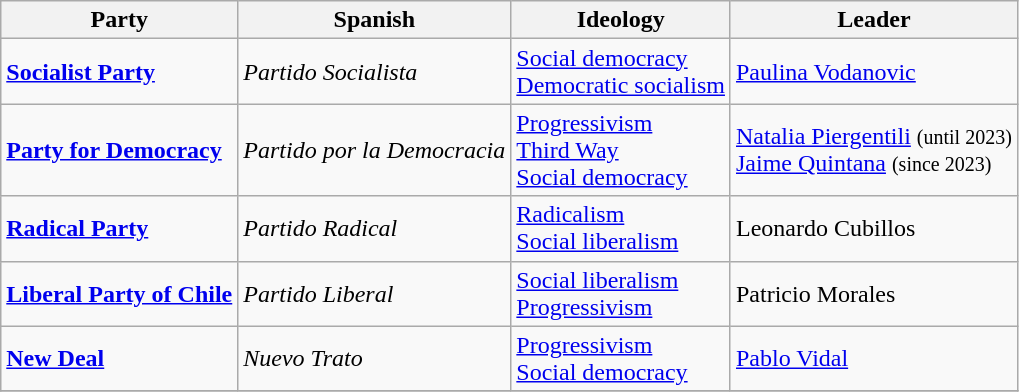<table class="wikitable" style="font-size:100%">
<tr>
<th>Party</th>
<th>Spanish</th>
<th>Ideology</th>
<th>Leader</th>
</tr>
<tr>
<td> <strong><a href='#'>Socialist Party</a></strong></td>
<td><em>Partido Socialista</em></td>
<td><a href='#'>Social democracy</a><br><a href='#'>Democratic socialism</a></td>
<td><a href='#'>Paulina Vodanovic</a></td>
</tr>
<tr>
<td> <strong><a href='#'>Party for Democracy</a></strong></td>
<td><em>Partido por la Democracia</em></td>
<td><a href='#'>Progressivism</a><br><a href='#'>Third Way</a><br><a href='#'>Social democracy</a></td>
<td><a href='#'>Natalia Piergentili</a> <small>(until 2023)</small><br><a href='#'>Jaime Quintana</a> <small>(since 2023)</small></td>
</tr>
<tr>
<td> <strong><a href='#'>Radical Party</a></strong></td>
<td><em>Partido Radical</em></td>
<td><a href='#'>Radicalism</a><br><a href='#'>Social liberalism</a></td>
<td>Leonardo Cubillos</td>
</tr>
<tr>
<td> <strong><a href='#'>Liberal Party of Chile</a></strong></td>
<td><em>Partido Liberal</em></td>
<td><a href='#'>Social liberalism</a><br><a href='#'>Progressivism</a></td>
<td>Patricio Morales</td>
</tr>
<tr>
<td> <strong><a href='#'>New Deal</a></strong></td>
<td><em>Nuevo Trato</em></td>
<td><a href='#'>Progressivism</a><br><a href='#'>Social democracy</a></td>
<td><a href='#'>Pablo Vidal</a></td>
</tr>
<tr>
</tr>
</table>
